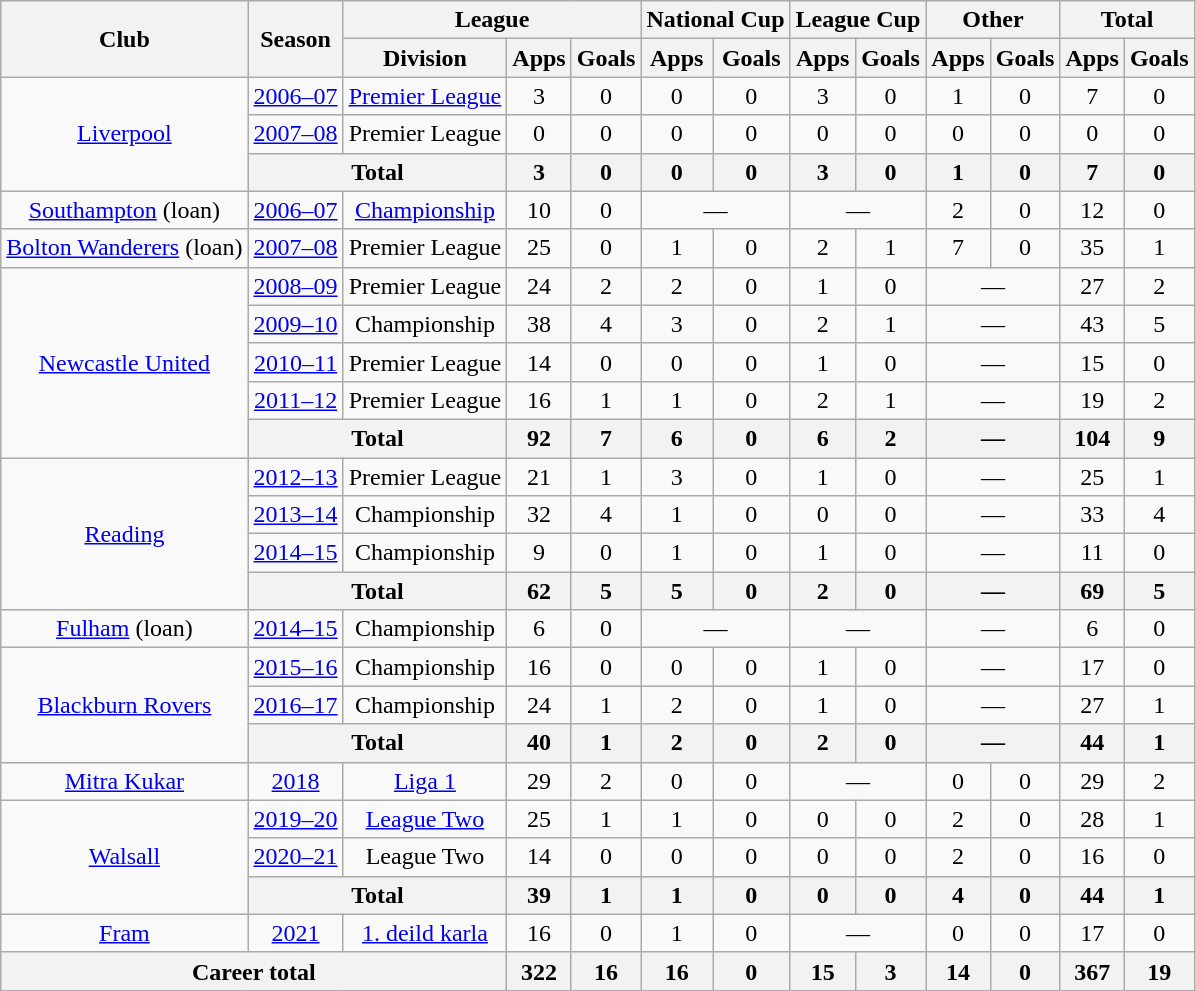<table class="wikitable" style="text-align:center">
<tr>
<th rowspan=2>Club</th>
<th rowspan=2>Season</th>
<th colspan=3>League</th>
<th colspan=2>National Cup</th>
<th colspan=2>League Cup</th>
<th colspan=2>Other</th>
<th colspan=2>Total</th>
</tr>
<tr>
<th>Division</th>
<th>Apps</th>
<th>Goals</th>
<th>Apps</th>
<th>Goals</th>
<th>Apps</th>
<th>Goals</th>
<th>Apps</th>
<th>Goals</th>
<th>Apps</th>
<th>Goals</th>
</tr>
<tr>
<td rowspan=3><a href='#'>Liverpool</a></td>
<td><a href='#'>2006–07</a></td>
<td><a href='#'>Premier League</a></td>
<td>3</td>
<td>0</td>
<td>0</td>
<td>0</td>
<td>3</td>
<td>0</td>
<td>1</td>
<td>0</td>
<td>7</td>
<td>0</td>
</tr>
<tr>
<td><a href='#'>2007–08</a></td>
<td>Premier League</td>
<td>0</td>
<td>0</td>
<td>0</td>
<td>0</td>
<td>0</td>
<td>0</td>
<td>0</td>
<td>0</td>
<td>0</td>
<td>0</td>
</tr>
<tr>
<th colspan=2>Total</th>
<th>3</th>
<th>0</th>
<th>0</th>
<th>0</th>
<th>3</th>
<th>0</th>
<th>1</th>
<th>0</th>
<th>7</th>
<th>0</th>
</tr>
<tr>
<td><a href='#'>Southampton</a> (loan)</td>
<td><a href='#'>2006–07</a></td>
<td><a href='#'>Championship</a></td>
<td>10</td>
<td>0</td>
<td colspan=2>—</td>
<td colspan=2>—</td>
<td>2</td>
<td>0</td>
<td>12</td>
<td>0</td>
</tr>
<tr>
<td><a href='#'>Bolton Wanderers</a> (loan)</td>
<td><a href='#'>2007–08</a></td>
<td>Premier League</td>
<td>25</td>
<td>0</td>
<td>1</td>
<td>0</td>
<td>2</td>
<td>1</td>
<td>7</td>
<td>0</td>
<td>35</td>
<td>1</td>
</tr>
<tr>
<td rowspan=5><a href='#'>Newcastle United</a></td>
<td><a href='#'>2008–09</a></td>
<td>Premier League</td>
<td>24</td>
<td>2</td>
<td>2</td>
<td>0</td>
<td>1</td>
<td>0</td>
<td colspan=2>—</td>
<td>27</td>
<td>2</td>
</tr>
<tr>
<td><a href='#'>2009–10</a></td>
<td>Championship</td>
<td>38</td>
<td>4</td>
<td>3</td>
<td>0</td>
<td>2</td>
<td>1</td>
<td colspan=2>—</td>
<td>43</td>
<td>5</td>
</tr>
<tr>
<td><a href='#'>2010–11</a></td>
<td>Premier League</td>
<td>14</td>
<td>0</td>
<td>0</td>
<td>0</td>
<td>1</td>
<td>0</td>
<td colspan=2>—</td>
<td>15</td>
<td>0</td>
</tr>
<tr>
<td><a href='#'>2011–12</a></td>
<td>Premier League</td>
<td>16</td>
<td>1</td>
<td>1</td>
<td>0</td>
<td>2</td>
<td>1</td>
<td colspan=2>—</td>
<td>19</td>
<td>2</td>
</tr>
<tr>
<th colspan=2>Total</th>
<th>92</th>
<th>7</th>
<th>6</th>
<th>0</th>
<th>6</th>
<th>2</th>
<th colspan=2>—</th>
<th>104</th>
<th>9</th>
</tr>
<tr>
<td rowspan=4><a href='#'>Reading</a></td>
<td><a href='#'>2012–13</a></td>
<td>Premier League</td>
<td>21</td>
<td>1</td>
<td>3</td>
<td>0</td>
<td>1</td>
<td>0</td>
<td colspan=2>—</td>
<td>25</td>
<td>1</td>
</tr>
<tr>
<td><a href='#'>2013–14</a></td>
<td>Championship</td>
<td>32</td>
<td>4</td>
<td>1</td>
<td>0</td>
<td>0</td>
<td>0</td>
<td colspan=2>—</td>
<td>33</td>
<td>4</td>
</tr>
<tr>
<td><a href='#'>2014–15</a></td>
<td>Championship</td>
<td>9</td>
<td>0</td>
<td>1</td>
<td>0</td>
<td>1</td>
<td>0</td>
<td colspan=2>—</td>
<td>11</td>
<td>0</td>
</tr>
<tr>
<th colspan=2>Total</th>
<th>62</th>
<th>5</th>
<th>5</th>
<th>0</th>
<th>2</th>
<th>0</th>
<th colspan=2>—</th>
<th>69</th>
<th>5</th>
</tr>
<tr>
<td><a href='#'>Fulham</a> (loan)</td>
<td><a href='#'>2014–15</a></td>
<td>Championship</td>
<td>6</td>
<td>0</td>
<td colspan=2>—</td>
<td colspan=2>—</td>
<td colspan=2>—</td>
<td>6</td>
<td>0</td>
</tr>
<tr>
<td rowspan=3><a href='#'>Blackburn Rovers</a></td>
<td><a href='#'>2015–16</a></td>
<td>Championship</td>
<td>16</td>
<td>0</td>
<td>0</td>
<td>0</td>
<td>1</td>
<td>0</td>
<td colspan=2>—</td>
<td>17</td>
<td>0</td>
</tr>
<tr>
<td><a href='#'>2016–17</a></td>
<td>Championship</td>
<td>24</td>
<td>1</td>
<td>2</td>
<td>0</td>
<td>1</td>
<td>0</td>
<td colspan=2>—</td>
<td>27</td>
<td>1</td>
</tr>
<tr>
<th colspan=2>Total</th>
<th>40</th>
<th>1</th>
<th>2</th>
<th>0</th>
<th>2</th>
<th>0</th>
<th colspan=2>—</th>
<th>44</th>
<th>1</th>
</tr>
<tr>
<td><a href='#'>Mitra Kukar</a></td>
<td><a href='#'>2018</a></td>
<td><a href='#'>Liga 1</a></td>
<td>29</td>
<td>2</td>
<td>0</td>
<td>0</td>
<td colspan=2>—</td>
<td>0</td>
<td>0</td>
<td>29</td>
<td>2</td>
</tr>
<tr>
<td rowspan=3><a href='#'>Walsall</a></td>
<td><a href='#'>2019–20</a></td>
<td><a href='#'>League Two</a></td>
<td>25</td>
<td>1</td>
<td>1</td>
<td>0</td>
<td>0</td>
<td>0</td>
<td>2</td>
<td>0</td>
<td>28</td>
<td>1</td>
</tr>
<tr>
<td><a href='#'>2020–21</a></td>
<td>League Two</td>
<td>14</td>
<td>0</td>
<td>0</td>
<td>0</td>
<td>0</td>
<td>0</td>
<td>2</td>
<td>0</td>
<td>16</td>
<td>0</td>
</tr>
<tr>
<th colspan=2>Total</th>
<th>39</th>
<th>1</th>
<th>1</th>
<th>0</th>
<th>0</th>
<th>0</th>
<th>4</th>
<th>0</th>
<th>44</th>
<th>1</th>
</tr>
<tr>
<td><a href='#'>Fram</a></td>
<td><a href='#'>2021</a></td>
<td><a href='#'>1. deild karla</a></td>
<td>16</td>
<td>0</td>
<td>1</td>
<td>0</td>
<td colspan=2>—</td>
<td>0</td>
<td>0</td>
<td>17</td>
<td>0</td>
</tr>
<tr>
<th colspan=3>Career total</th>
<th>322</th>
<th>16</th>
<th>16</th>
<th>0</th>
<th>15</th>
<th>3</th>
<th>14</th>
<th>0</th>
<th>367</th>
<th>19</th>
</tr>
</table>
